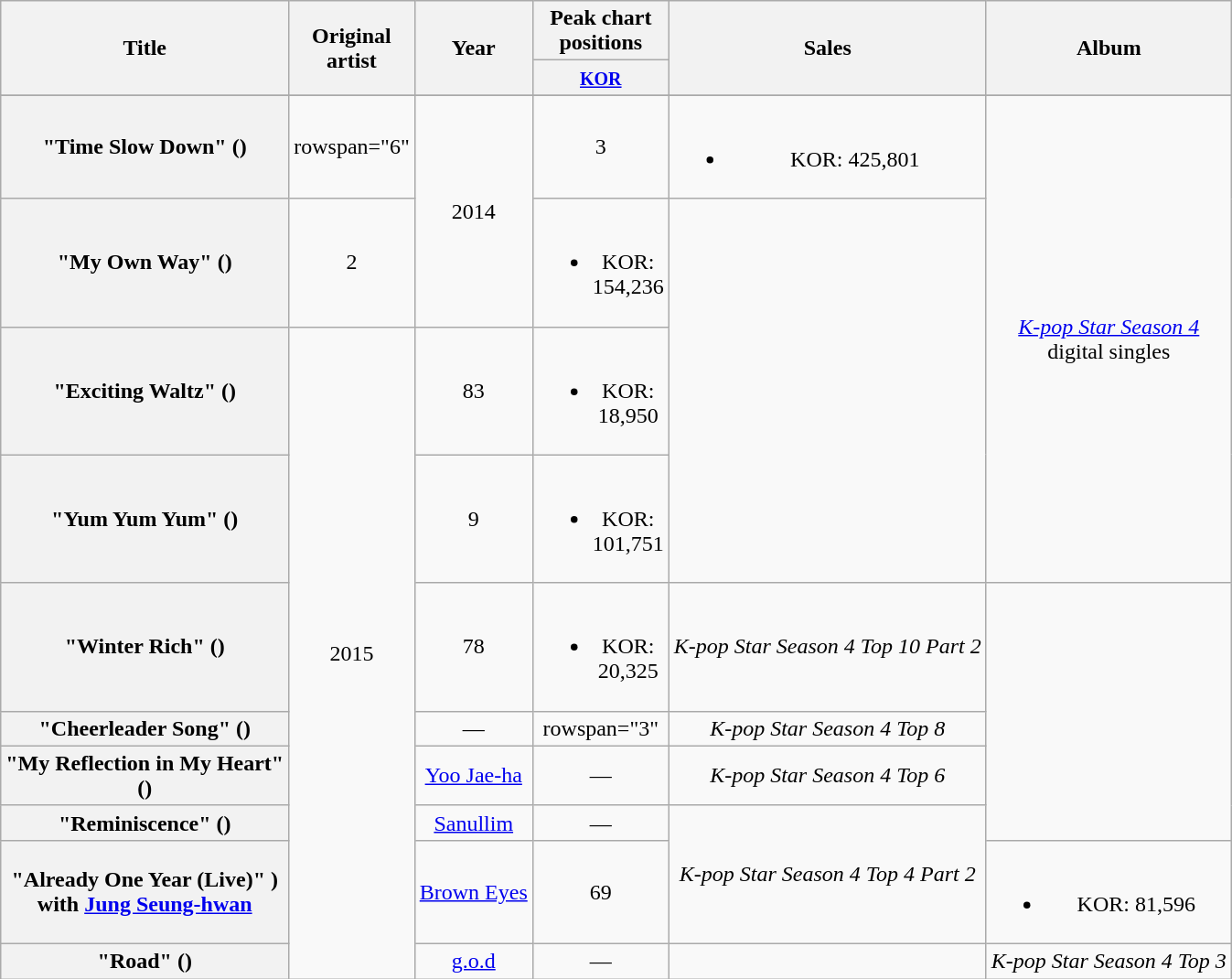<table class="wikitable plainrowheaders" style="text-align:center;">
<tr>
<th scope="col" rowspan="2">Title</th>
<th scope="col" rowspan="2">Original <br>artist</th>
<th scope="col" rowspan="2">Year</th>
<th scope="col" colspan="1" style="width:5em;">Peak chart positions</th>
<th scope="col" rowspan="2">Sales</th>
<th scope="col" rowspan="2">Album</th>
</tr>
<tr>
<th><small><a href='#'>KOR</a></small><br></th>
</tr>
<tr>
</tr>
<tr>
<th scope="row">"Time Slow Down" ()</th>
<td>rowspan="6" </td>
<td rowspan="2">2014</td>
<td>3</td>
<td><br><ul><li>KOR: 425,801</li></ul></td>
<td rowspan="4"><em><a href='#'>K-pop Star Season 4</a></em> <br>digital singles</td>
</tr>
<tr>
<th scope="row">"My Own Way" ()</th>
<td>2</td>
<td><br><ul><li>KOR: 154,236</li></ul></td>
</tr>
<tr>
<th scope="row">"Exciting Waltz" ()</th>
<td rowspan="8">2015</td>
<td>83</td>
<td><br><ul><li>KOR: 18,950</li></ul></td>
</tr>
<tr>
<th scope="row">"Yum Yum Yum" ()</th>
<td>9</td>
<td><br><ul><li>KOR: 101,751</li></ul></td>
</tr>
<tr>
<th scope="row">"Winter Rich" ()</th>
<td>78</td>
<td><br><ul><li>KOR: 20,325</li></ul></td>
<td><em>K-pop Star Season 4 Top 10 Part 2</em></td>
</tr>
<tr>
<th scope="row">"Cheerleader Song" ()</th>
<td>—</td>
<td>rowspan="3" </td>
<td><em>K-pop Star Season 4 Top 8</em></td>
</tr>
<tr>
<th scope="row">"My Reflection in My Heart" <br>()</th>
<td><a href='#'>Yoo Jae-ha</a></td>
<td>—</td>
<td><em>K-pop Star Season 4 Top 6</em></td>
</tr>
<tr>
<th scope="row">"Reminiscence" ()</th>
<td><a href='#'>Sanullim</a></td>
<td>—</td>
<td rowspan="2"><em>K-pop Star Season 4 Top 4 Part 2</em></td>
</tr>
<tr>
<th scope="row">"Already One Year (Live)" ) <br>with <a href='#'>Jung Seung-hwan</a></th>
<td><a href='#'>Brown Eyes</a></td>
<td>69</td>
<td><br><ul><li>KOR: 81,596</li></ul></td>
</tr>
<tr>
<th scope="row">"Road" ()</th>
<td><a href='#'>g.o.d</a></td>
<td>—</td>
<td></td>
<td><em>K-pop Star Season 4 Top 3</em></td>
</tr>
</table>
